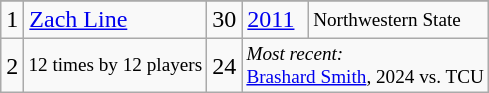<table class="wikitable">
<tr>
</tr>
<tr>
<td>1</td>
<td><a href='#'>Zach Line</a></td>
<td><abbr>30</abbr></td>
<td><a href='#'>2011</a></td>
<td style="font-size:80%;">Northwestern State</td>
</tr>
<tr>
<td>2</td>
<td style="font-size:80%;">12 times by 12 players</td>
<td><abbr>24</abbr></td>
<td colspan=2 style="font-size:80%;"><em>Most recent:</em><br><a href='#'>Brashard Smith</a>, 2024 vs. TCU</td>
</tr>
</table>
